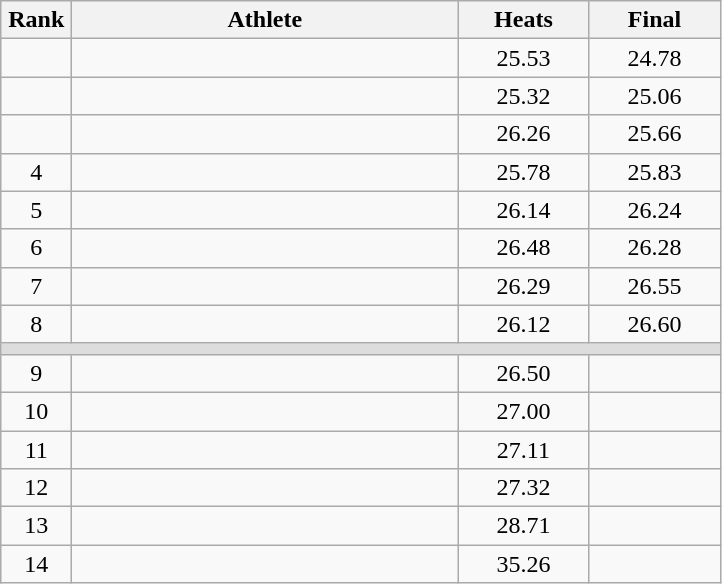<table class=wikitable style="text-align:center">
<tr>
<th width=40>Rank</th>
<th width=250>Athlete</th>
<th width=80>Heats</th>
<th width=80>Final</th>
</tr>
<tr>
<td></td>
<td align=left></td>
<td>25.53</td>
<td>24.78</td>
</tr>
<tr>
<td></td>
<td align=left></td>
<td>25.32</td>
<td>25.06</td>
</tr>
<tr>
<td></td>
<td align=left></td>
<td>26.26</td>
<td>25.66</td>
</tr>
<tr>
<td>4</td>
<td align=left></td>
<td>25.78</td>
<td>25.83</td>
</tr>
<tr>
<td>5</td>
<td align=left></td>
<td>26.14</td>
<td>26.24</td>
</tr>
<tr>
<td>6</td>
<td align=left></td>
<td>26.48</td>
<td>26.28</td>
</tr>
<tr>
<td>7</td>
<td align=left></td>
<td>26.29</td>
<td>26.55</td>
</tr>
<tr>
<td>8</td>
<td align=left></td>
<td>26.12</td>
<td>26.60</td>
</tr>
<tr bgcolor=#DDDDDD>
<td colspan=4></td>
</tr>
<tr>
<td>9</td>
<td align=left></td>
<td>26.50</td>
<td></td>
</tr>
<tr>
<td>10</td>
<td align=left></td>
<td>27.00</td>
<td></td>
</tr>
<tr>
<td>11</td>
<td align=left></td>
<td>27.11</td>
<td></td>
</tr>
<tr>
<td>12</td>
<td align=left></td>
<td>27.32</td>
<td></td>
</tr>
<tr>
<td>13</td>
<td align=left></td>
<td>28.71</td>
<td></td>
</tr>
<tr>
<td>14</td>
<td align=left></td>
<td>35.26</td>
<td></td>
</tr>
</table>
